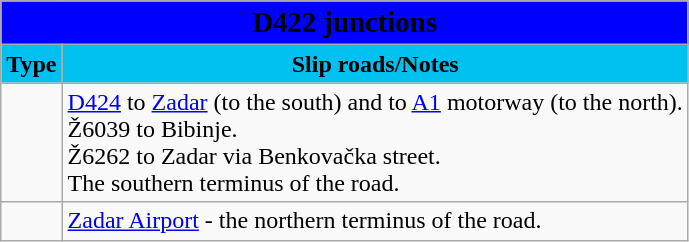<table class="wikitable">
<tr>
<td colspan=2 bgcolor=blue align=center style=margin-top:15><span><big><strong>D422 junctions</strong></big></span></td>
</tr>
<tr>
<td align=center bgcolor=00c0f0><strong>Type</strong></td>
<td align=center bgcolor=00c0f0><strong>Slip roads/Notes</strong></td>
</tr>
<tr>
<td></td>
<td> <a href='#'>D424</a> to <a href='#'>Zadar</a> (to the south) and to <a href='#'>A1</a> motorway (to the north).<br>Ž6039 to Bibinje.<br>Ž6262 to Zadar via Benkovačka street.<br>The southern terminus of the road.</td>
</tr>
<tr>
<td></td>
<td><a href='#'>Zadar Airport</a> - the northern terminus of the road.</td>
</tr>
</table>
